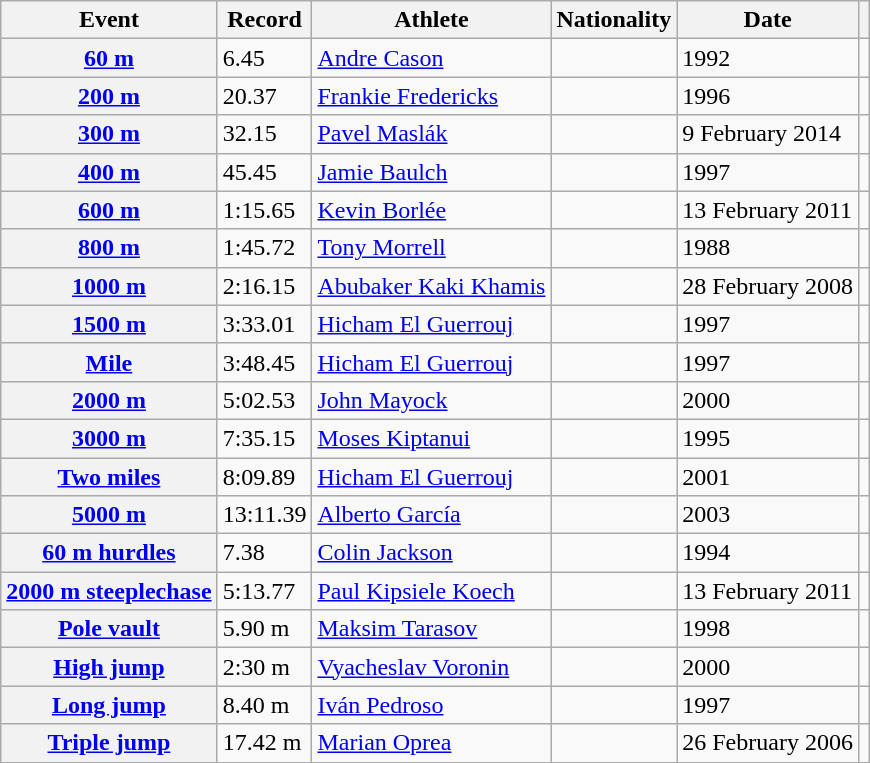<table class="wikitable plainrowheaders sticky-header">
<tr>
<th scope="col">Event</th>
<th scope="col">Record</th>
<th scope="col">Athlete</th>
<th scope="col">Nationality</th>
<th scope="col">Date</th>
<th scope="col"></th>
</tr>
<tr>
<th scope="row"><a href='#'>60 m</a></th>
<td>6.45</td>
<td><a href='#'>Andre Cason</a></td>
<td></td>
<td>1992</td>
<td></td>
</tr>
<tr>
<th scope="row"><a href='#'>200 m</a></th>
<td>20.37</td>
<td><a href='#'>Frankie Fredericks</a></td>
<td></td>
<td>1996</td>
<td></td>
</tr>
<tr>
<th scope="row"><a href='#'>300 m</a></th>
<td>32.15</td>
<td><a href='#'>Pavel Maslák</a></td>
<td></td>
<td>9 February 2014</td>
<td></td>
</tr>
<tr>
<th scope="row"><a href='#'>400 m</a></th>
<td>45.45</td>
<td><a href='#'>Jamie Baulch</a></td>
<td></td>
<td>1997</td>
<td></td>
</tr>
<tr>
<th scope="row"><a href='#'>600 m</a></th>
<td>1:15.65</td>
<td><a href='#'>Kevin Borlée</a></td>
<td></td>
<td>13 February 2011</td>
<td></td>
</tr>
<tr>
<th scope="row"><a href='#'>800 m</a></th>
<td>1:45.72</td>
<td><a href='#'>Tony Morrell</a></td>
<td></td>
<td>1988</td>
<td></td>
</tr>
<tr>
<th scope="row"><a href='#'>1000 m</a></th>
<td>2:16.15</td>
<td><a href='#'>Abubaker Kaki Khamis</a></td>
<td></td>
<td>28 February 2008</td>
<td></td>
</tr>
<tr>
<th scope="row"><a href='#'>1500 m</a></th>
<td>3:33.01</td>
<td><a href='#'>Hicham El Guerrouj</a></td>
<td></td>
<td>1997</td>
<td></td>
</tr>
<tr>
<th scope="row"><a href='#'>Mile</a></th>
<td>3:48.45</td>
<td><a href='#'>Hicham El Guerrouj</a></td>
<td></td>
<td>1997</td>
<td></td>
</tr>
<tr>
<th scope="row"><a href='#'>2000 m</a></th>
<td>5:02.53</td>
<td><a href='#'>John Mayock</a></td>
<td></td>
<td>2000</td>
<td></td>
</tr>
<tr>
<th scope="row"><a href='#'>3000 m</a></th>
<td>7:35.15</td>
<td><a href='#'>Moses Kiptanui</a></td>
<td></td>
<td>1995</td>
<td></td>
</tr>
<tr>
<th scope="row"><a href='#'>Two miles</a></th>
<td>8:09.89</td>
<td><a href='#'>Hicham El Guerrouj</a></td>
<td></td>
<td>2001</td>
<td></td>
</tr>
<tr>
<th scope="row"><a href='#'>5000 m</a></th>
<td>13:11.39</td>
<td><a href='#'>Alberto García</a></td>
<td></td>
<td>2003</td>
<td></td>
</tr>
<tr>
<th scope="row"><a href='#'>60 m hurdles</a></th>
<td>7.38</td>
<td><a href='#'>Colin Jackson</a></td>
<td></td>
<td>1994</td>
<td></td>
</tr>
<tr>
<th scope="row"><a href='#'>2000 m steeplechase</a></th>
<td>5:13.77</td>
<td><a href='#'>Paul Kipsiele Koech</a></td>
<td></td>
<td>13 February 2011</td>
<td></td>
</tr>
<tr>
<th scope="row"><a href='#'>Pole vault</a></th>
<td>5.90 m</td>
<td><a href='#'>Maksim Tarasov</a></td>
<td></td>
<td>1998</td>
<td></td>
</tr>
<tr>
<th scope="row"><a href='#'>High jump</a></th>
<td>2:30 m</td>
<td><a href='#'>Vyacheslav Voronin</a></td>
<td></td>
<td>2000</td>
<td></td>
</tr>
<tr>
<th scope="row"><a href='#'>Long jump</a></th>
<td>8.40 m</td>
<td><a href='#'>Iván Pedroso</a></td>
<td></td>
<td>1997</td>
<td></td>
</tr>
<tr>
<th scope="row"><a href='#'>Triple jump</a></th>
<td>17.42 m</td>
<td><a href='#'>Marian Oprea</a></td>
<td></td>
<td>26 February 2006</td>
<td></td>
</tr>
</table>
